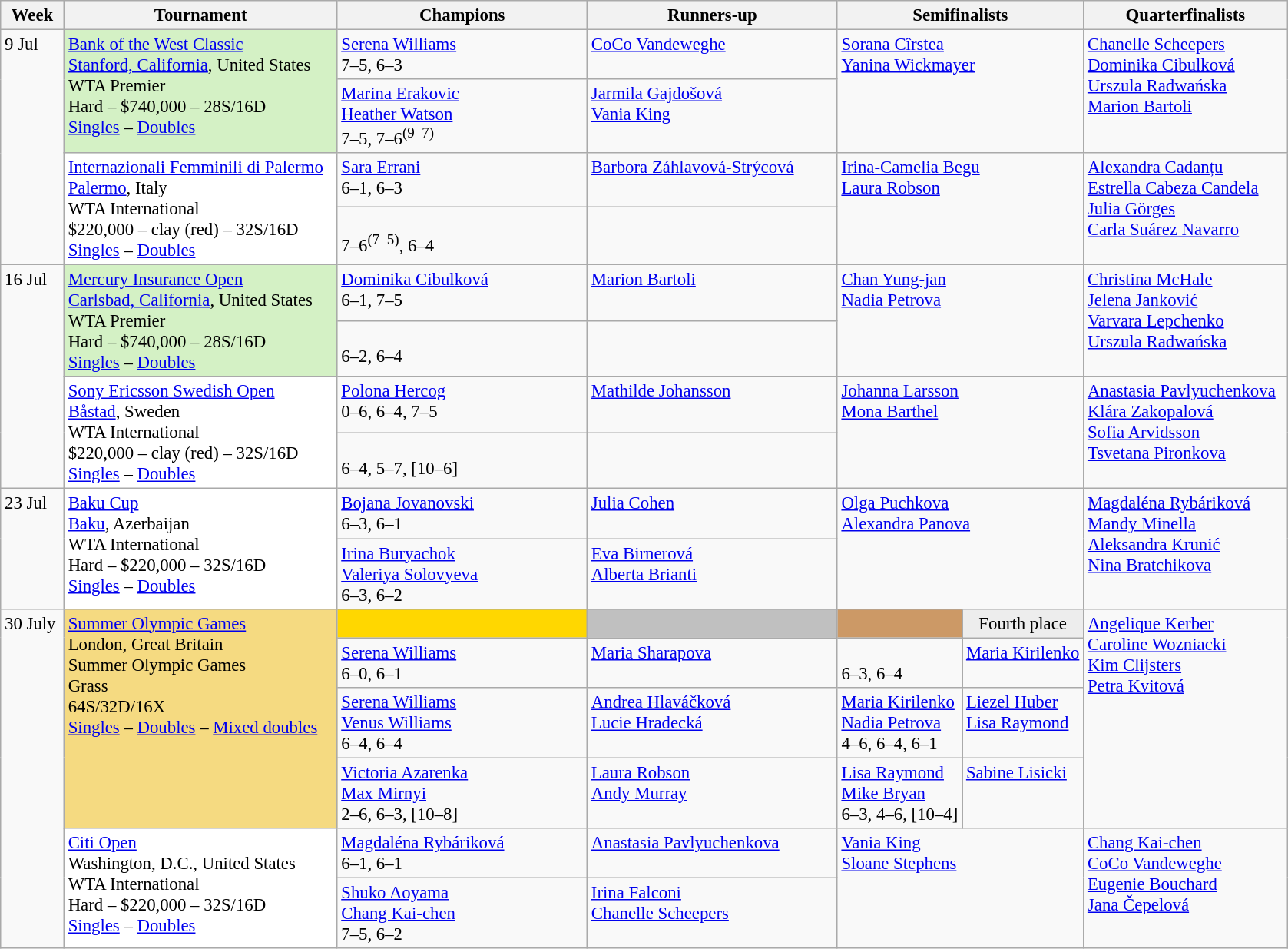<table class=wikitable style=font-size:95%>
<tr>
<th style="width:48px;">Week</th>
<th width=230>Tournament</th>
<th width=210>Champions</th>
<th width=210>Runners-up</th>
<th width=170 colspan=2>Semifinalists</th>
<th width=170>Quarterfinalists</th>
</tr>
<tr valign=top>
<td rowspan=4>9 Jul</td>
<td style="background:#D4F1C5;" rowspan="2"><a href='#'>Bank of the West Classic</a><br><a href='#'>Stanford, California</a>, United States<br>WTA Premier<br>Hard – $740,000 – 28S/16D<br><a href='#'>Singles</a> – <a href='#'>Doubles</a></td>
<td> <a href='#'>Serena Williams</a> <br> 7–5, 6–3</td>
<td> <a href='#'>CoCo Vandeweghe</a></td>
<td rowspan=2 colspan=2> <a href='#'>Sorana Cîrstea</a> <br>  <a href='#'>Yanina Wickmayer</a></td>
<td rowspan=2> <a href='#'>Chanelle Scheepers</a> <br>  <a href='#'>Dominika Cibulková</a> <br>  <a href='#'>Urszula Radwańska</a> <br>  <a href='#'>Marion Bartoli</a></td>
</tr>
<tr valign=top>
<td> <a href='#'>Marina Erakovic</a> <br>  <a href='#'>Heather Watson</a> <br> 7–5, 7–6<sup>(9–7)</sup></td>
<td> <a href='#'>Jarmila Gajdošová</a> <br>  <a href='#'>Vania King</a></td>
</tr>
<tr valign=top>
<td style="background:#fff;" rowspan="2"><a href='#'>Internazionali Femminili di Palermo</a><br><a href='#'>Palermo</a>, Italy<br>WTA International<br>$220,000 – clay (red) – 32S/16D<br><a href='#'>Singles</a> – <a href='#'>Doubles</a></td>
<td> <a href='#'>Sara Errani</a><br>6–1, 6–3</td>
<td> <a href='#'>Barbora Záhlavová-Strýcová</a></td>
<td rowspan=2 colspan=2> <a href='#'>Irina-Camelia Begu</a> <br>  <a href='#'>Laura Robson</a></td>
<td rowspan=2> <a href='#'>Alexandra Cadanțu</a> <br>  <a href='#'>Estrella Cabeza Candela</a> <br>  <a href='#'>Julia Görges</a> <br>  <a href='#'>Carla Suárez Navarro</a></td>
</tr>
<tr valign=top>
<td><br>7–6<sup>(7–5)</sup>, 6–4</td>
<td></td>
</tr>
<tr valign=top>
<td rowspan=4>16 Jul</td>
<td style="background:#D4F1C5;" rowspan="2"><a href='#'>Mercury Insurance Open</a><br><a href='#'>Carlsbad, California</a>, United States<br> WTA Premier<br>Hard – $740,000 – 28S/16D<br><a href='#'>Singles</a> – <a href='#'>Doubles</a></td>
<td> <a href='#'>Dominika Cibulková</a> <br> 6–1, 7–5</td>
<td> <a href='#'>Marion Bartoli</a></td>
<td rowspan=2 colspan=2> <a href='#'>Chan Yung-jan</a>  <br>  <a href='#'>Nadia Petrova</a></td>
<td rowspan=2> <a href='#'>Christina McHale</a> <br>  <a href='#'>Jelena Janković</a> <br>  <a href='#'>Varvara Lepchenko</a> <br>  <a href='#'>Urszula Radwańska</a></td>
</tr>
<tr valign=top>
<td><br>6–2, 6–4</td>
<td></td>
</tr>
<tr valign=top>
<td style="background:#fff;" rowspan="2"><a href='#'>Sony Ericsson Swedish Open</a><br><a href='#'>Båstad</a>, Sweden<br>WTA International<br>$220,000 – clay (red) – 32S/16D<br><a href='#'>Singles</a> – <a href='#'>Doubles</a></td>
<td> <a href='#'>Polona Hercog</a><br>0–6, 6–4, 7–5</td>
<td> <a href='#'>Mathilde Johansson</a></td>
<td rowspan=2 colspan=2> <a href='#'>Johanna Larsson</a> <br>  <a href='#'>Mona Barthel</a></td>
<td rowspan=2> <a href='#'>Anastasia Pavlyuchenkova</a> <br>  <a href='#'>Klára Zakopalová</a> <br>  <a href='#'>Sofia Arvidsson</a> <br>  <a href='#'>Tsvetana Pironkova</a></td>
</tr>
<tr valign=top>
<td><br>6–4, 5–7, [10–6]</td>
<td></td>
</tr>
<tr valign=top>
<td rowspan=2>23 Jul</td>
<td style="background:#fff;" rowspan="2"><a href='#'>Baku Cup</a><br><a href='#'>Baku</a>, Azerbaijan<br>WTA International<br>Hard – $220,000 – 32S/16D<br><a href='#'>Singles</a> – <a href='#'>Doubles</a></td>
<td> <a href='#'>Bojana Jovanovski</a><br>6–3, 6–1</td>
<td> <a href='#'>Julia Cohen</a></td>
<td rowspan=2 colspan=2> <a href='#'>Olga Puchkova</a> <br> <a href='#'>Alexandra Panova</a></td>
<td rowspan=2> <a href='#'>Magdaléna Rybáriková</a> <br>  <a href='#'>Mandy Minella</a> <br>  <a href='#'>Aleksandra Krunić</a> <br>  <a href='#'>Nina Bratchikova</a></td>
</tr>
<tr valign=top>
<td> <a href='#'>Irina Buryachok</a> <br>  <a href='#'>Valeriya Solovyeva</a> <br> 6–3, 6–2</td>
<td> <a href='#'>Eva Birnerová</a> <br>  <a href='#'>Alberta Brianti</a></td>
</tr>
<tr valign=top>
<td rowspan=6>30 July</td>
<td style="background:#f5da81;" rowspan="4"><a href='#'>Summer Olympic Games</a><br>London, Great Britain<br>Summer Olympic Games<br> Grass<br>64S/32D/16X<br><a href='#'>Singles</a> – <a href='#'>Doubles</a> – <a href='#'>Mixed doubles</a></td>
<td style="background:gold; text-align:center;"></td>
<td style="background:silver; text-align:center;"></td>
<td style="background:#c96; text-align:center;"></td>
<td style="background:#ededed ; text-align:center;">Fourth place</td>
<td rowspan=4> <a href='#'>Angelique Kerber</a> <br>   <a href='#'>Caroline Wozniacki</a> <br>  <a href='#'>Kim Clijsters</a> <br>  <a href='#'>Petra Kvitová</a></td>
</tr>
<tr valign=top>
<td> <a href='#'>Serena Williams</a><br>6–0, 6–1</td>
<td> <a href='#'>Maria Sharapova</a></td>
<td><br>6–3, 6–4</td>
<td> <a href='#'>Maria Kirilenko</a></td>
</tr>
<tr valign=top>
<td> <a href='#'>Serena Williams</a> <br> <a href='#'>Venus Williams</a><br>6–4, 6–4</td>
<td> <a href='#'>Andrea Hlaváčková</a> <br>  <a href='#'>Lucie Hradecká</a></td>
<td> <a href='#'>Maria Kirilenko</a> <br>  <a href='#'>Nadia Petrova</a><br>4–6, 6–4, 6–1</td>
<td> <a href='#'>Liezel Huber</a> <br>  <a href='#'>Lisa Raymond</a></td>
</tr>
<tr valign=top>
<td> <a href='#'>Victoria Azarenka</a> <br>  <a href='#'>Max Mirnyi</a><br>2–6, 6–3, [10–8]</td>
<td> <a href='#'>Laura Robson</a> <br>  <a href='#'>Andy Murray</a></td>
<td> <a href='#'>Lisa Raymond</a> <br>  <a href='#'>Mike Bryan</a><br>6–3, 4–6, [10–4]</td>
<td> <a href='#'>Sabine Lisicki</a> <br> </td>
</tr>
<tr valign=top>
<td style="background:#fff;" rowspan="2"><a href='#'>Citi Open</a><br>Washington, D.C., United States<br>WTA International<br>Hard – $220,000 – 32S/16D<br><a href='#'>Singles</a> – <a href='#'>Doubles</a></td>
<td> <a href='#'>Magdaléna Rybáriková</a><br>6–1, 6–1</td>
<td> <a href='#'>Anastasia Pavlyuchenkova</a></td>
<td rowspan=2 colspan=2> <a href='#'>Vania King</a> <br>  <a href='#'>Sloane Stephens</a></td>
<td rowspan=2> <a href='#'>Chang Kai-chen</a> <br>  <a href='#'>CoCo Vandeweghe</a> <br>  <a href='#'>Eugenie Bouchard</a> <br>  <a href='#'>Jana Čepelová</a></td>
</tr>
<tr valign=top>
<td> <a href='#'>Shuko Aoyama</a> <br>  <a href='#'>Chang Kai-chen</a> <br> 7–5, 6–2</td>
<td> <a href='#'>Irina Falconi</a> <br>  <a href='#'>Chanelle Scheepers</a></td>
</tr>
</table>
